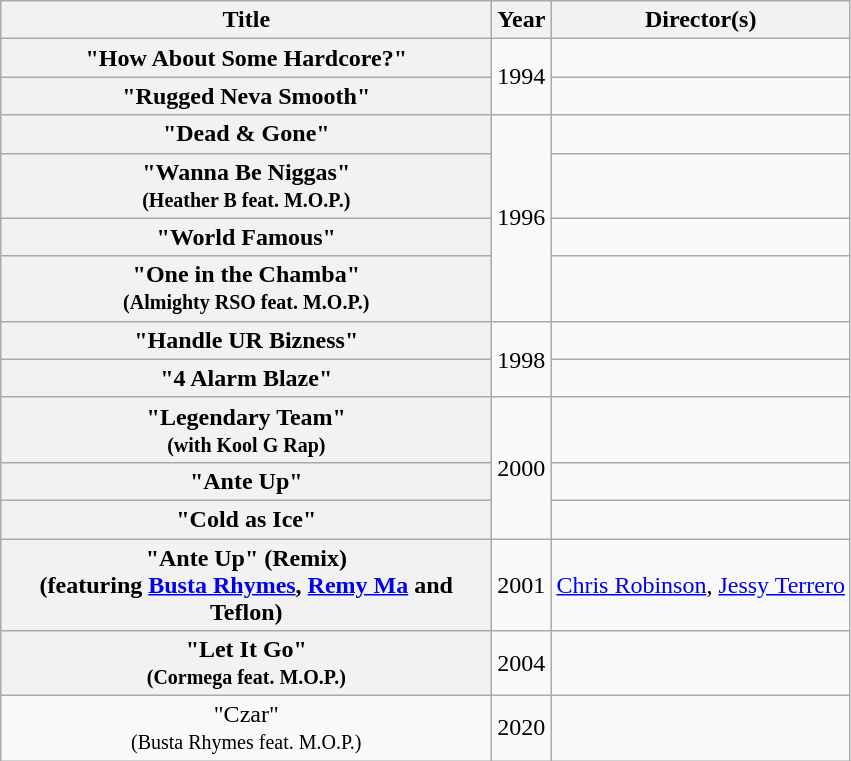<table class="wikitable plainrowheaders" style="text-align:center;">
<tr>
<th scope="col" style="width:20em;">Title</th>
<th scope="col">Year</th>
<th scope="col">Director(s)</th>
</tr>
<tr>
<th>"How About Some Hardcore?"</th>
<td rowspan="2">1994</td>
<td></td>
</tr>
<tr>
<th>"Rugged Neva Smooth"</th>
<td></td>
</tr>
<tr>
<th>"Dead & Gone"</th>
<td rowspan="4">1996</td>
<td></td>
</tr>
<tr>
<th>"Wanna Be Niggas"<br><small>(Heather B feat. M.O.P.)</small></th>
<td></td>
</tr>
<tr>
<th>"World Famous"</th>
<td></td>
</tr>
<tr>
<th>"One in the Chamba"<br><small>(Almighty RSO feat. M.O.P.)</small></th>
<td></td>
</tr>
<tr>
<th>"Handle UR Bizness"</th>
<td rowspan="2">1998</td>
<td></td>
</tr>
<tr>
<th>"4 Alarm Blaze"</th>
<td></td>
</tr>
<tr>
<th>"Legendary Team"<br><small>(with Kool G Rap)</small></th>
<td rowspan="3">2000</td>
<td></td>
</tr>
<tr>
<th>"Ante Up"</th>
<td></td>
</tr>
<tr>
<th>"Cold as Ice"</th>
<td></td>
</tr>
<tr>
<th scope="row">"Ante Up" (Remix)<br><span>(featuring <a href='#'>Busta Rhymes</a>, <a href='#'>Remy Ma</a> and Teflon)</span></th>
<td>2001</td>
<td><a href='#'>Chris Robinson</a>, <a href='#'>Jessy Terrero</a></td>
</tr>
<tr>
<th>"Let It Go"<br><small>(Cormega feat. M.O.P.)</small></th>
<td>2004</td>
<td></td>
</tr>
<tr>
<td>"Czar"<br><small>(Busta Rhymes feat. M.O.P.)</small></td>
<td>2020</td>
<td></td>
</tr>
</table>
